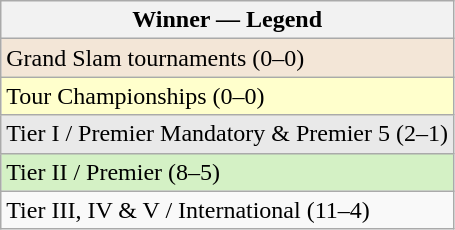<table class="wikitable sortable mw-collapsible mw-collapsed">
<tr>
<th>Winner — Legend</th>
</tr>
<tr>
<td style="background:#f3e6d7;">Grand Slam tournaments (0–0)</td>
</tr>
<tr>
<td style="background:#ffc;">Tour Championships (0–0)</td>
</tr>
<tr>
<td style="background:#e9e9e9;">Tier I / Premier Mandatory & Premier 5 (2–1)</td>
</tr>
<tr>
<td style="background:#d4f1c5;">Tier II / Premier (8–5)</td>
</tr>
<tr>
<td>Tier III, IV & V / International (11–4)</td>
</tr>
</table>
